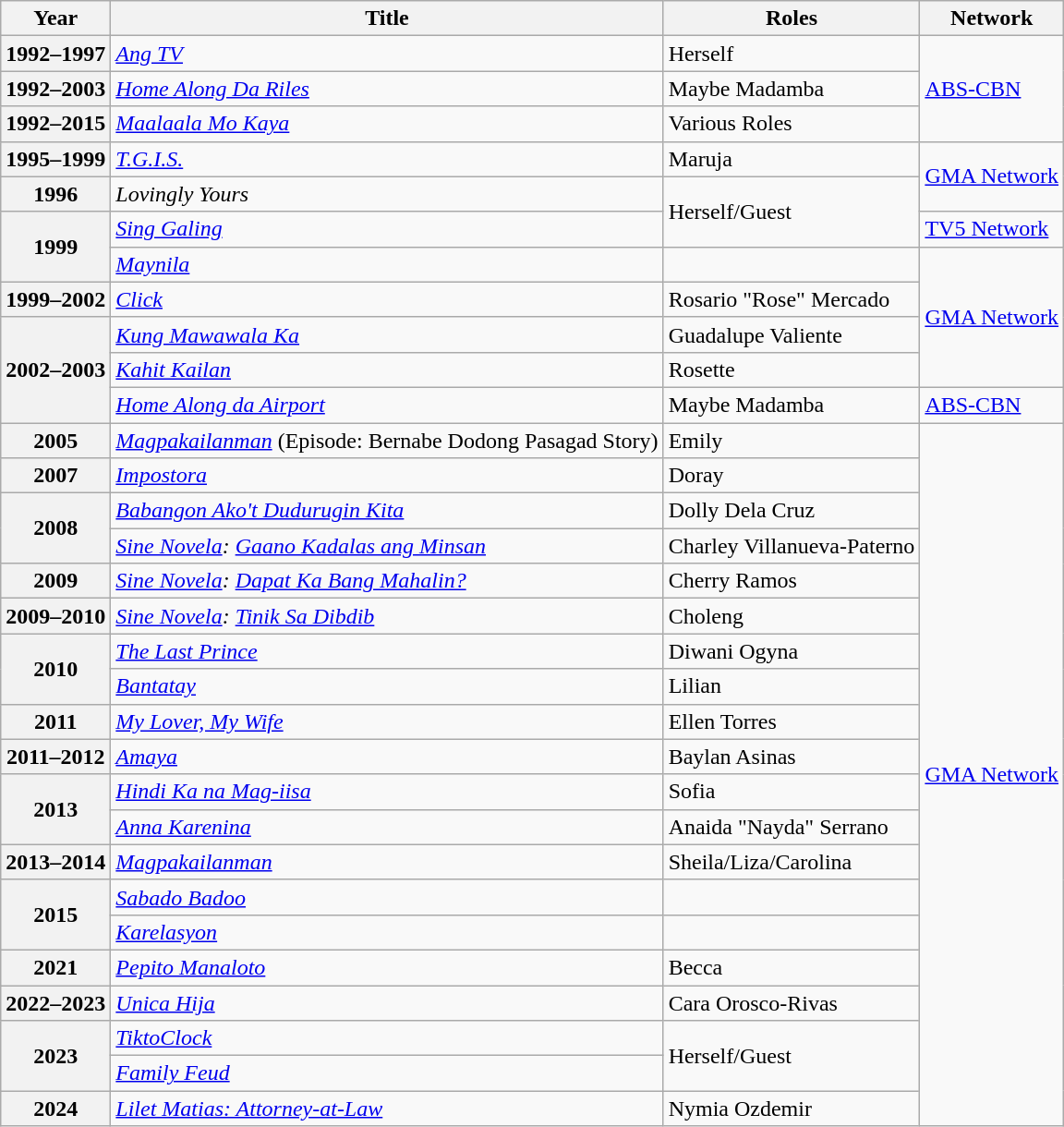<table class= "wikitable plainrowheaders sortable">
<tr>
<th scope="col">Year</th>
<th scope="col">Title</th>
<th>Roles</th>
<th style="width:15 %">Network</th>
</tr>
<tr>
<th scope="row">1992–1997</th>
<td><em><a href='#'>Ang TV</a></em></td>
<td>Herself</td>
<td rowspan="3"><a href='#'>ABS-CBN</a></td>
</tr>
<tr>
<th scope="row">1992–2003</th>
<td><em><a href='#'>Home Along Da Riles</a></em></td>
<td>Maybe Madamba</td>
</tr>
<tr>
<th scope="row">1992–2015</th>
<td><em><a href='#'>Maalaala Mo Kaya</a></em></td>
<td>Various Roles</td>
</tr>
<tr>
<th scope="row">1995–1999</th>
<td><em><a href='#'>T.G.I.S.</a></em></td>
<td>Maruja</td>
<td rowspan="2"><a href='#'>GMA Network</a></td>
</tr>
<tr>
<th scope="row">1996</th>
<td><em>Lovingly Yours</em></td>
<td rowspan="2">Herself/Guest</td>
</tr>
<tr>
<th scope="row" rowspan="2">1999</th>
<td><em><a href='#'>Sing Galing</a></em></td>
<td><a href='#'>TV5 Network</a></td>
</tr>
<tr>
<td><em><a href='#'>Maynila</a></em></td>
<td></td>
<td rowspan="4"><a href='#'>GMA Network</a></td>
</tr>
<tr>
<th scope="row">1999–2002</th>
<td><em><a href='#'>Click</a></em></td>
<td>Rosario "Rose" Mercado</td>
</tr>
<tr>
<th scope="row" rowspan="3">2002–2003</th>
<td><em><a href='#'>Kung Mawawala Ka</a></em></td>
<td>Guadalupe Valiente</td>
</tr>
<tr>
<td><em><a href='#'>Kahit Kailan</a></em></td>
<td>Rosette</td>
</tr>
<tr>
<td><em><a href='#'>Home Along da Airport</a></em></td>
<td>Maybe Madamba</td>
<td><a href='#'>ABS-CBN</a></td>
</tr>
<tr>
<th scope="row">2005</th>
<td><em><a href='#'>Magpakailanman</a></em> (Episode: Bernabe Dodong Pasagad Story)</td>
<td>Emily</td>
<td rowspan="20"><a href='#'>GMA Network</a></td>
</tr>
<tr>
<th scope="row">2007</th>
<td><em><a href='#'>Impostora</a></em></td>
<td>Doray</td>
</tr>
<tr>
<th scope="row" rowspan="2">2008</th>
<td><em><a href='#'>Babangon Ako't Dudurugin Kita</a></em></td>
<td>Dolly Dela Cruz</td>
</tr>
<tr>
<td><em><a href='#'>Sine Novela</a>: <a href='#'>Gaano Kadalas ang Minsan</a></em></td>
<td>Charley Villanueva-Paterno</td>
</tr>
<tr>
<th scope="row">2009</th>
<td><em><a href='#'>Sine Novela</a>: <a href='#'>Dapat Ka Bang Mahalin?</a></em></td>
<td>Cherry Ramos</td>
</tr>
<tr>
<th scope="row">2009–2010</th>
<td><em><a href='#'>Sine Novela</a>: <a href='#'>Tinik Sa Dibdib</a></em></td>
<td>Choleng</td>
</tr>
<tr>
<th scope="row" rowspan="2">2010</th>
<td><em><a href='#'>The Last Prince</a></em></td>
<td>Diwani Ogyna</td>
</tr>
<tr>
<td><em><a href='#'>Bantatay</a></em></td>
<td>Lilian</td>
</tr>
<tr>
<th scope="row">2011</th>
<td><em><a href='#'>My Lover, My Wife</a></em></td>
<td>Ellen Torres</td>
</tr>
<tr>
<th scope="row">2011–2012</th>
<td><em><a href='#'>Amaya</a></em></td>
<td>Baylan Asinas</td>
</tr>
<tr>
<th scope="row" rowspan="2">2013</th>
<td><em><a href='#'>Hindi Ka na Mag-iisa</a></em></td>
<td>Sofia</td>
</tr>
<tr>
<td><em><a href='#'>Anna Karenina</a></em></td>
<td>Anaida "Nayda" Serrano</td>
</tr>
<tr>
<th scope="row">2013–2014</th>
<td><em><a href='#'>Magpakailanman</a></em></td>
<td>Sheila/Liza/Carolina</td>
</tr>
<tr>
<th scope="row" rowspan="2">2015</th>
<td><em><a href='#'>Sabado Badoo</a></em></td>
<td></td>
</tr>
<tr>
<td><em><a href='#'>Karelasyon</a></em></td>
<td></td>
</tr>
<tr>
<th scope="row">2021</th>
<td><em><a href='#'>Pepito Manaloto</a></em></td>
<td>Becca</td>
</tr>
<tr>
<th scope="row">2022–2023</th>
<td><em><a href='#'>Unica Hija</a></em></td>
<td>Cara Orosco-Rivas</td>
</tr>
<tr>
<th scope="row" rowspan="2">2023</th>
<td><em><a href='#'>TiktoClock</a></em></td>
<td rowspan="2">Herself/Guest</td>
</tr>
<tr>
<td><em><a href='#'>Family Feud</a></em></td>
</tr>
<tr>
<th scope="row">2024</th>
<td><em><a href='#'>Lilet Matias: Attorney-at-Law</a></em></td>
<td>Nymia Ozdemir</td>
</tr>
</table>
